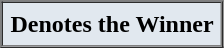<table border=1 cellspacing=0 cellpadding=5>
<tr style="background:#E1E8EF;">
<td><strong>Denotes the Winner</strong></td>
</tr>
</table>
